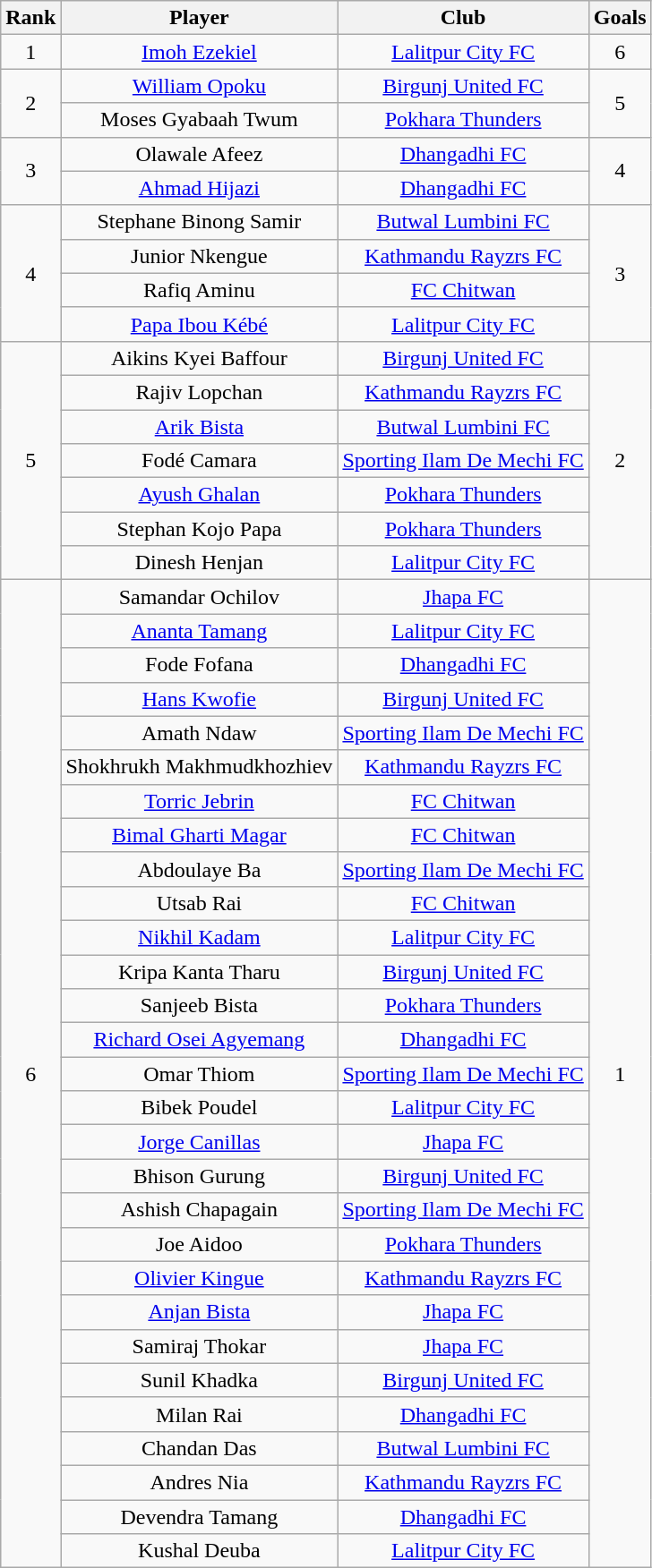<table class="wikitable" style="text-align:center">
<tr>
<th>Rank</th>
<th>Player</th>
<th>Club</th>
<th>Goals</th>
</tr>
<tr>
<td>1</td>
<td> <a href='#'>Imoh Ezekiel</a></td>
<td><a href='#'>Lalitpur City FC</a></td>
<td>6</td>
</tr>
<tr>
<td rowspan="2">2</td>
<td> <a href='#'>William Opoku</a></td>
<td><a href='#'>Birgunj United FC</a></td>
<td rowspan="2">5</td>
</tr>
<tr>
<td> Moses Gyabaah Twum</td>
<td><a href='#'>Pokhara Thunders</a></td>
</tr>
<tr>
<td rowspan="2">3</td>
<td> Olawale Afeez</td>
<td><a href='#'>Dhangadhi FC</a></td>
<td rowspan="2">4</td>
</tr>
<tr>
<td> <a href='#'>Ahmad Hijazi</a></td>
<td><a href='#'>Dhangadhi FC</a></td>
</tr>
<tr>
<td rowspan="4">4</td>
<td> Stephane Binong Samir</td>
<td><a href='#'>Butwal Lumbini FC</a></td>
<td rowspan="4">3</td>
</tr>
<tr>
<td> Junior Nkengue</td>
<td><a href='#'>Kathmandu Rayzrs FC</a></td>
</tr>
<tr>
<td> Rafiq Aminu</td>
<td><a href='#'>FC Chitwan</a></td>
</tr>
<tr>
<td> <a href='#'>Papa Ibou Kébé</a></td>
<td><a href='#'>Lalitpur City FC</a></td>
</tr>
<tr>
<td rowspan="7">5</td>
<td> Aikins Kyei Baffour</td>
<td><a href='#'>Birgunj United FC</a></td>
<td rowspan="7">2</td>
</tr>
<tr>
<td> Rajiv Lopchan</td>
<td><a href='#'>Kathmandu Rayzrs FC</a></td>
</tr>
<tr>
<td> <a href='#'>Arik Bista</a></td>
<td><a href='#'>Butwal Lumbini FC</a></td>
</tr>
<tr>
<td> Fodé Camara</td>
<td><a href='#'>Sporting Ilam De Mechi FC</a></td>
</tr>
<tr>
<td> <a href='#'>Ayush Ghalan</a></td>
<td><a href='#'>Pokhara Thunders</a></td>
</tr>
<tr>
<td> Stephan Kojo Papa</td>
<td><a href='#'>Pokhara Thunders</a></td>
</tr>
<tr>
<td> Dinesh Henjan</td>
<td><a href='#'>Lalitpur City FC</a></td>
</tr>
<tr>
<td rowspan="29">6</td>
<td> Samandar Ochilov</td>
<td><a href='#'>Jhapa FC</a></td>
<td rowspan="29">1</td>
</tr>
<tr>
<td> <a href='#'>Ananta Tamang</a></td>
<td><a href='#'>Lalitpur City FC</a></td>
</tr>
<tr>
<td> Fode Fofana</td>
<td><a href='#'>Dhangadhi FC</a></td>
</tr>
<tr>
<td> <a href='#'>Hans Kwofie</a></td>
<td><a href='#'>Birgunj United FC</a></td>
</tr>
<tr>
<td> Amath Ndaw</td>
<td><a href='#'>Sporting Ilam De Mechi FC</a></td>
</tr>
<tr>
<td> Shokhrukh Makhmudkhozhiev</td>
<td><a href='#'>Kathmandu Rayzrs FC</a></td>
</tr>
<tr>
<td> <a href='#'>Torric Jebrin</a></td>
<td><a href='#'>FC Chitwan</a></td>
</tr>
<tr>
<td> <a href='#'>Bimal Gharti Magar</a></td>
<td><a href='#'>FC Chitwan</a></td>
</tr>
<tr>
<td> Abdoulaye Ba</td>
<td><a href='#'>Sporting Ilam De Mechi FC</a></td>
</tr>
<tr>
<td> Utsab Rai</td>
<td><a href='#'>FC Chitwan</a></td>
</tr>
<tr>
<td> <a href='#'>Nikhil Kadam</a></td>
<td><a href='#'>Lalitpur City FC</a></td>
</tr>
<tr>
<td> Kripa Kanta Tharu</td>
<td><a href='#'>Birgunj United FC</a></td>
</tr>
<tr>
<td> Sanjeeb Bista</td>
<td><a href='#'>Pokhara Thunders</a></td>
</tr>
<tr>
<td> <a href='#'>Richard Osei Agyemang</a></td>
<td><a href='#'>Dhangadhi FC</a></td>
</tr>
<tr>
<td> Omar Thiom</td>
<td><a href='#'>Sporting Ilam De Mechi FC</a></td>
</tr>
<tr>
<td> Bibek Poudel</td>
<td><a href='#'>Lalitpur City FC</a></td>
</tr>
<tr>
<td> <a href='#'>Jorge Canillas</a></td>
<td><a href='#'>Jhapa FC</a></td>
</tr>
<tr>
<td> Bhison Gurung</td>
<td><a href='#'>Birgunj United FC</a></td>
</tr>
<tr>
<td> Ashish Chapagain</td>
<td><a href='#'>Sporting Ilam De Mechi FC</a></td>
</tr>
<tr>
<td> Joe Aidoo</td>
<td><a href='#'>Pokhara Thunders</a></td>
</tr>
<tr>
<td> <a href='#'>Olivier Kingue</a></td>
<td><a href='#'>Kathmandu Rayzrs FC</a></td>
</tr>
<tr>
<td> <a href='#'>Anjan Bista</a></td>
<td><a href='#'>Jhapa FC</a></td>
</tr>
<tr>
<td> Samiraj Thokar</td>
<td><a href='#'>Jhapa FC</a></td>
</tr>
<tr>
<td> Sunil Khadka</td>
<td><a href='#'>Birgunj United FC</a></td>
</tr>
<tr>
<td> Milan Rai</td>
<td><a href='#'>Dhangadhi FC</a></td>
</tr>
<tr>
<td> Chandan Das</td>
<td><a href='#'>Butwal Lumbini FC</a></td>
</tr>
<tr>
<td> Andres Nia</td>
<td><a href='#'>Kathmandu Rayzrs FC</a></td>
</tr>
<tr>
<td> Devendra Tamang</td>
<td><a href='#'>Dhangadhi FC</a></td>
</tr>
<tr>
<td> Kushal Deuba</td>
<td><a href='#'>Lalitpur City FC</a></td>
</tr>
</table>
